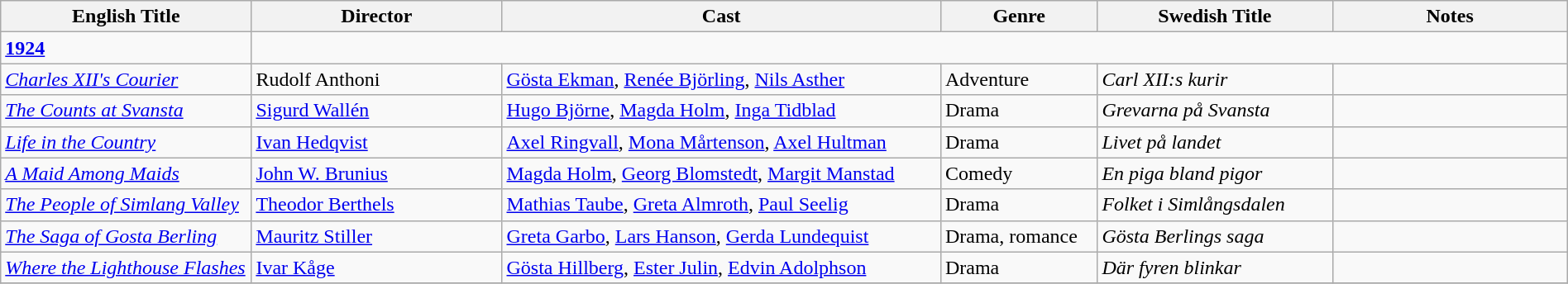<table class="wikitable" style="width:100%;">
<tr>
<th style="width:16%;">English Title</th>
<th style="width:16%;">Director</th>
<th style="width:28%;">Cast</th>
<th style="width:10%;">Genre</th>
<th style="width:15%;">Swedish Title</th>
<th style="width:15%;">Notes</th>
</tr>
<tr>
<td><strong><a href='#'>1924</a></strong></td>
</tr>
<tr>
<td><em><a href='#'>Charles XII's Courier</a></em></td>
<td>Rudolf Anthoni</td>
<td><a href='#'>Gösta Ekman</a>, <a href='#'>Renée Björling</a>, <a href='#'>Nils Asther</a></td>
<td>Adventure</td>
<td><em>Carl XII:s kurir</em></td>
<td></td>
</tr>
<tr>
<td><em><a href='#'>The Counts at Svansta</a></em></td>
<td><a href='#'>Sigurd Wallén</a></td>
<td><a href='#'>Hugo Björne</a>, <a href='#'>Magda Holm</a>, <a href='#'>Inga Tidblad</a></td>
<td>Drama</td>
<td><em>Grevarna på Svansta</em></td>
<td></td>
</tr>
<tr>
<td><em><a href='#'>Life in the Country</a></em></td>
<td><a href='#'>Ivan Hedqvist</a></td>
<td><a href='#'>Axel Ringvall</a>, <a href='#'>Mona Mårtenson</a>, <a href='#'>Axel Hultman</a></td>
<td>Drama</td>
<td><em>Livet på landet</em></td>
<td></td>
</tr>
<tr>
<td><em><a href='#'>A Maid Among Maids</a></em></td>
<td><a href='#'>John W. Brunius</a></td>
<td><a href='#'>Magda Holm</a>, <a href='#'>Georg Blomstedt</a>, <a href='#'>Margit Manstad</a></td>
<td>Comedy</td>
<td><em>En piga bland pigor</em></td>
<td></td>
</tr>
<tr>
<td><em><a href='#'>The People of Simlang Valley</a></em></td>
<td><a href='#'>Theodor Berthels</a></td>
<td><a href='#'>Mathias Taube</a>, <a href='#'>Greta Almroth</a>, <a href='#'>Paul Seelig</a></td>
<td>Drama</td>
<td><em>Folket i Simlångsdalen</em></td>
<td></td>
</tr>
<tr>
<td><em><a href='#'>The Saga of Gosta Berling</a></em></td>
<td><a href='#'>Mauritz Stiller</a></td>
<td><a href='#'>Greta Garbo</a>, <a href='#'>Lars Hanson</a>, <a href='#'>Gerda Lundequist</a></td>
<td>Drama, romance</td>
<td><em>Gösta Berlings saga</em></td>
<td></td>
</tr>
<tr>
<td><em><a href='#'>Where the Lighthouse Flashes</a></em></td>
<td><a href='#'>Ivar Kåge</a></td>
<td><a href='#'>Gösta Hillberg</a>, <a href='#'>Ester Julin</a>, <a href='#'>Edvin Adolphson</a></td>
<td>Drama</td>
<td><em>Där fyren blinkar</em></td>
<td></td>
</tr>
<tr>
</tr>
</table>
